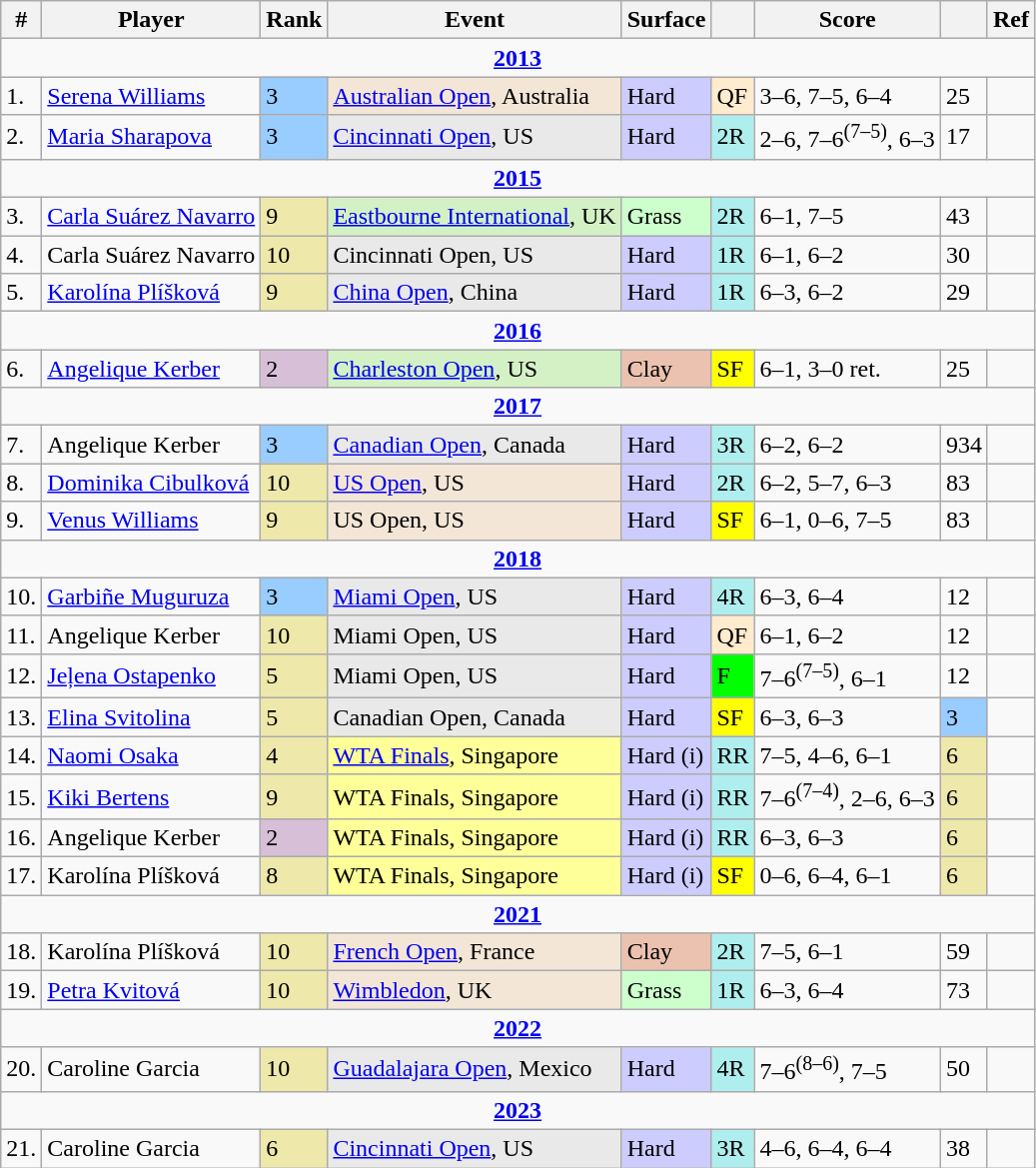<table class="wikitable sortable">
<tr>
<th class="unsortable">#</th>
<th>Player</th>
<th>Rank</th>
<th>Event</th>
<th>Surface</th>
<th class="unsortable"></th>
<th class="unsortable">Score</th>
<th class="unsortable"></th>
<th class="unsortable">Ref</th>
</tr>
<tr>
<td colspan=9 style=text-align:center><strong><a href='#'>2013</a></strong></td>
</tr>
<tr>
<td>1.</td>
<td> <a href='#'>Serena Williams</a></td>
<td style=background:#9cf>3</td>
<td style=background:#f3e6d7><a href='#'>Australian Open</a>, Australia</td>
<td style=background:#ccf>Hard</td>
<td style=background:#ffebcd>QF</td>
<td>3–6, 7–5, 6–4</td>
<td>25</td>
<td></td>
</tr>
<tr>
<td>2.</td>
<td> <a href='#'>Maria Sharapova</a></td>
<td style=background:#9cf>3</td>
<td style=background:#e9e9e9><a href='#'>Cincinnati Open</a>, US</td>
<td style=background:#ccf>Hard</td>
<td style=background:#afeeee>2R</td>
<td>2–6, 7–6<sup>(7–5)</sup>, 6–3</td>
<td>17</td>
<td></td>
</tr>
<tr>
<td colspan=9 style=text-align:center><strong><a href='#'>2015</a></strong></td>
</tr>
<tr>
<td>3.</td>
<td> <a href='#'>Carla Suárez Navarro</a></td>
<td style=background:#eee8aa>9</td>
<td style=background:#d4f1c5><a href='#'>Eastbourne International</a>, UK</td>
<td style=background:#cfc>Grass</td>
<td style=background:#afeeee>2R</td>
<td>6–1, 7–5</td>
<td>43</td>
<td></td>
</tr>
<tr>
<td>4.</td>
<td> Carla Suárez Navarro</td>
<td style=background:#eee8aa>10</td>
<td style=background:#e9e9e9>Cincinnati Open, US</td>
<td style=background:#ccf>Hard</td>
<td style=background:#afeeee>1R</td>
<td>6–1, 6–2</td>
<td>30</td>
<td></td>
</tr>
<tr>
<td>5.</td>
<td> <a href='#'>Karolína Plíšková</a></td>
<td style=background:#eee8aa>9</td>
<td style=background:#e9e9e9><a href='#'>China Open</a>, China</td>
<td style=background:#ccf>Hard</td>
<td style=background:#afeeee>1R</td>
<td>6–3, 6–2</td>
<td>29</td>
<td></td>
</tr>
<tr>
<td colspan=9 style=text-align:center><strong><a href='#'>2016</a></strong></td>
</tr>
<tr>
<td>6.</td>
<td> <a href='#'>Angelique Kerber</a></td>
<td style=background:thistle>2</td>
<td style=background:#d4f1c5><a href='#'>Charleston Open</a>, US</td>
<td style=background:#ebc2af>Clay</td>
<td style=background:yellow>SF</td>
<td>6–1, 3–0 ret.</td>
<td>25</td>
<td></td>
</tr>
<tr>
<td colspan=9 style=text-align:center><strong><a href='#'>2017</a></strong></td>
</tr>
<tr>
<td>7.</td>
<td> Angelique Kerber</td>
<td style=background:#9cf>3</td>
<td style=background:#e9e9e9><a href='#'>Canadian Open</a>, Canada</td>
<td style=background:#ccf>Hard</td>
<td style=background:#afeeee>3R</td>
<td>6–2, 6–2</td>
<td>934</td>
<td></td>
</tr>
<tr>
<td>8.</td>
<td> <a href='#'>Dominika Cibulková</a></td>
<td style=background:#eee8aa>10</td>
<td style=background:#f3e6d7><a href='#'>US Open</a>, US</td>
<td style=background:#ccf>Hard</td>
<td style=background:#afeeee>2R</td>
<td>6–2, 5–7, 6–3</td>
<td>83</td>
<td></td>
</tr>
<tr>
<td>9.</td>
<td> <a href='#'>Venus Williams</a></td>
<td style=background:#eee8aa>9</td>
<td style=background:#f3e6d7>US Open, US</td>
<td style=background:#ccf>Hard</td>
<td style=background:yellow>SF</td>
<td>6–1, 0–6, 7–5</td>
<td>83</td>
<td></td>
</tr>
<tr>
<td colspan=9 style=text-align:center><strong><a href='#'>2018</a></strong></td>
</tr>
<tr>
<td>10.</td>
<td> <a href='#'>Garbiñe Muguruza</a></td>
<td style=background:#9cf>3</td>
<td style=background:#e9e9e9><a href='#'>Miami Open</a>, US</td>
<td style=background:#ccf>Hard</td>
<td style=background:#afeeee>4R</td>
<td>6–3, 6–4</td>
<td>12</td>
<td></td>
</tr>
<tr>
<td>11.</td>
<td> Angelique Kerber</td>
<td bgcolor=eee8aa>10</td>
<td style=background:#e9e9e9>Miami Open, US</td>
<td style=background:#ccf>Hard</td>
<td style=background:#ffebcd>QF</td>
<td>6–1, 6–2</td>
<td>12</td>
<td></td>
</tr>
<tr>
<td>12.</td>
<td> <a href='#'>Jeļena Ostapenko</a></td>
<td bgcolor=eee8aa>5</td>
<td style=background:#e9e9e9>Miami Open, US</td>
<td style=background:#ccf>Hard</td>
<td style=background:lime>F</td>
<td>7–6<sup>(7–5)</sup>, 6–1</td>
<td>12</td>
<td></td>
</tr>
<tr>
<td>13.</td>
<td> <a href='#'>Elina Svitolina</a></td>
<td bgcolor=eee8aa>5</td>
<td style=background:#e9e9e9>Canadian Open, Canada</td>
<td style=background:#ccf>Hard</td>
<td style=background:yellow>SF</td>
<td>6–3, 6–3</td>
<td style=background:#9cf>3</td>
<td></td>
</tr>
<tr>
<td>14.</td>
<td> <a href='#'>Naomi Osaka</a></td>
<td bgcolor=eee8aa>4</td>
<td style=background:#ffff99><a href='#'>WTA Finals</a>, Singapore</td>
<td style=background:#ccf>Hard (i)</td>
<td style=background:#afeeee>RR</td>
<td>7–5, 4–6, 6–1</td>
<td style=background:#eee8aa>6</td>
<td></td>
</tr>
<tr>
<td>15.</td>
<td> <a href='#'>Kiki Bertens</a></td>
<td bgcolor=eee8aa>9</td>
<td style=background:#ffff99>WTA Finals, Singapore</td>
<td style=background:#ccf>Hard (i)</td>
<td style=background:#afeeee>RR</td>
<td>7–6<sup>(7–4)</sup>, 2–6, 6–3</td>
<td style=background:#eee8aa>6</td>
<td></td>
</tr>
<tr>
<td>16.</td>
<td> Angelique Kerber</td>
<td style=background:thistle>2</td>
<td style=background:#ffff99>WTA Finals, Singapore</td>
<td style=background:#ccf>Hard (i)</td>
<td style=background:#afeeee>RR</td>
<td>6–3, 6–3</td>
<td style=background:#eee8aa>6</td>
<td></td>
</tr>
<tr>
<td>17.</td>
<td> Karolína Plíšková</td>
<td style=background:#eee8aa>8</td>
<td style=background:#ffff99>WTA Finals, Singapore</td>
<td style=background:#ccf>Hard (i)</td>
<td style=background:yellow>SF</td>
<td>0–6, 6–4, 6–1</td>
<td style=background:#eee8aa>6</td>
<td></td>
</tr>
<tr>
<td colspan=9 style=text-align:center><strong><a href='#'>2021</a></strong></td>
</tr>
<tr>
<td>18.</td>
<td> Karolína Plíšková</td>
<td style="background:#eee8aa">10</td>
<td style="background:#f3e6d7"><a href='#'>French Open</a>, France</td>
<td style="background:#ebc2af">Clay</td>
<td style="background:#afeeee">2R</td>
<td>7–5, 6–1</td>
<td>59</td>
<td></td>
</tr>
<tr>
<td>19.</td>
<td> <a href='#'>Petra Kvitová</a></td>
<td style="background:#eee8aa;">10</td>
<td style="background:#f3e6d7;"><a href='#'>Wimbledon</a>, UK</td>
<td style="background:#ccffcc;">Grass</td>
<td style="background:#afeeee;">1R</td>
<td>6–3, 6–4</td>
<td>73</td>
<td></td>
</tr>
<tr>
<td colspan=9 style=text-align:center><strong><a href='#'>2022</a></strong></td>
</tr>
<tr>
<td>20.</td>
<td> Caroline Garcia</td>
<td style="background:#eee8aa">10</td>
<td style="background:#e9e9e9"><a href='#'>Guadalajara Open</a>, Mexico</td>
<td style="background:#ccf">Hard</td>
<td style="background:#afeeee">4R</td>
<td>7–6<sup>(8–6)</sup>, 7–5</td>
<td>50</td>
<td></td>
</tr>
<tr>
<td colspan=9 style=text-align:center><strong><a href='#'>2023</a></strong></td>
</tr>
<tr>
<td>21.</td>
<td> Caroline Garcia</td>
<td style="background:#eee8aa">6</td>
<td style="background:#e9e9e9"><a href='#'>Cincinnati Open</a>, US</td>
<td style="background:#ccf">Hard</td>
<td style="background:#afeeee">3R</td>
<td>4–6, 6–4, 6–4</td>
<td>38</td>
<td></td>
</tr>
</table>
